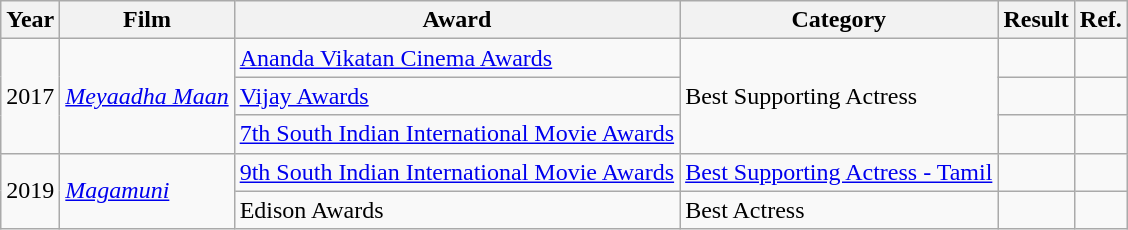<table class="wikitable">
<tr>
<th>Year</th>
<th>Film</th>
<th>Award</th>
<th>Category</th>
<th>Result</th>
<th>Ref.</th>
</tr>
<tr>
<td rowspan="3">2017</td>
<td rowspan="3"><em><a href='#'>Meyaadha Maan</a></em></td>
<td><a href='#'>Ananda Vikatan Cinema Awards</a></td>
<td rowspan="3">Best Supporting Actress</td>
<td></td>
<td></td>
</tr>
<tr>
<td><a href='#'>Vijay Awards</a></td>
<td></td>
<td></td>
</tr>
<tr>
<td><a href='#'>7th South Indian International Movie Awards</a></td>
<td></td>
<td></td>
</tr>
<tr>
<td rowspan="2">2019</td>
<td rowspan="2"><em><a href='#'>Magamuni</a></em></td>
<td><a href='#'>9th South Indian International Movie Awards</a></td>
<td><a href='#'>Best Supporting Actress - Tamil</a></td>
<td></td>
<td></td>
</tr>
<tr>
<td>Edison Awards</td>
<td>Best Actress</td>
<td></td>
<td></td>
</tr>
</table>
